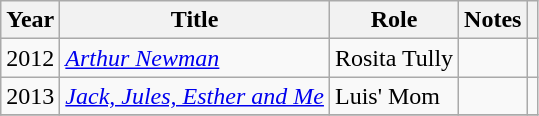<table class="wikitable sortable">
<tr>
<th>Year</th>
<th>Title</th>
<th>Role</th>
<th class="unsortable">Notes</th>
<th class="unsortable"></th>
</tr>
<tr>
<td>2012</td>
<td><em><a href='#'>Arthur Newman</a></em></td>
<td>Rosita Tully</td>
<td></td>
<td style="text-align:center;"></td>
</tr>
<tr>
<td>2013</td>
<td><em><a href='#'>Jack, Jules, Esther and Me</a></em></td>
<td>Luis' Mom</td>
<td></td>
<td style="text-align:center;"></td>
</tr>
<tr>
</tr>
</table>
